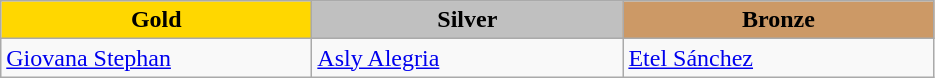<table class="wikitable" style="text-align:left">
<tr align="center">
<td width=200 bgcolor=gold><strong>Gold</strong></td>
<td width=200 bgcolor=silver><strong>Silver</strong></td>
<td width=200 bgcolor=CC9966><strong>Bronze</strong></td>
</tr>
<tr>
<td><a href='#'>Giovana Stephan</a><br><em></em></td>
<td><a href='#'>Asly Alegria</a><br><em></em></td>
<td><a href='#'>Etel Sánchez</a><br><em></em></td>
</tr>
</table>
